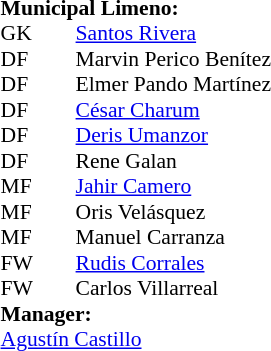<table style="font-size: 90%" cellspacing="0" cellpadding="0" align=right>
<tr>
<td colspan="4"><strong>Municipal Limeno:</strong></td>
</tr>
<tr>
<th width="25"></th>
<th width="25"></th>
</tr>
<tr>
<td>GK</td>
<td></td>
<td> <a href='#'>Santos Rivera</a></td>
</tr>
<tr>
<td>DF</td>
<td></td>
<td> Marvin Perico Benítez</td>
</tr>
<tr>
<td>DF</td>
<td></td>
<td>  Elmer Pando Martínez </td>
</tr>
<tr>
<td>DF</td>
<td></td>
<td>  <a href='#'>César Charum</a></td>
</tr>
<tr>
<td>DF</td>
<td></td>
<td>  <a href='#'>Deris Umanzor</a> </td>
</tr>
<tr>
<td>DF</td>
<td></td>
<td>  Rene Galan</td>
</tr>
<tr>
<td>MF</td>
<td></td>
<td>  <a href='#'>Jahir Camero</a></td>
</tr>
<tr>
<td>MF</td>
<td></td>
<td> Oris Velásquez</td>
</tr>
<tr>
<td>MF</td>
<td></td>
<td>  Manuel Carranza</td>
</tr>
<tr>
<td>FW</td>
<td></td>
<td>  <a href='#'>Rudis Corrales</a></td>
</tr>
<tr>
<td>FW</td>
<td></td>
<td>  Carlos Villarreal   </td>
</tr>
<tr>
<td colspan=3><strong>Manager:</strong></td>
</tr>
<tr>
<td colspan=4> <a href='#'>Agustín Castillo</a></td>
</tr>
</table>
